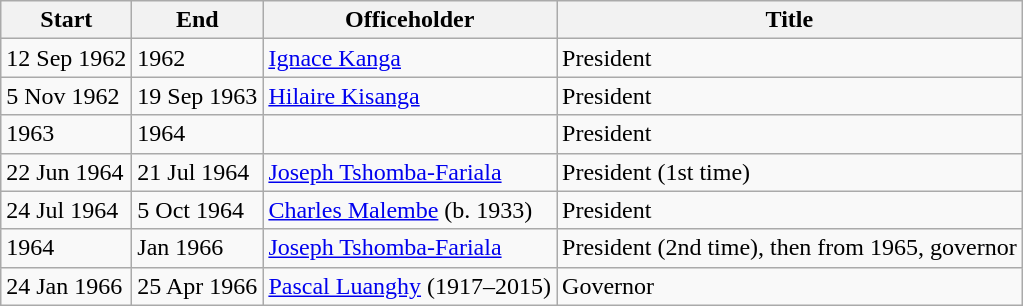<table class=wikitable sortable>
<tr>
<th>Start</th>
<th>End</th>
<th>Officeholder</th>
<th>Title</th>
</tr>
<tr>
<td>12 Sep 1962</td>
<td>1962</td>
<td><a href='#'>Ignace Kanga</a></td>
<td>President</td>
</tr>
<tr>
<td>5 Nov 1962</td>
<td>19 Sep 1963</td>
<td><a href='#'>Hilaire Kisanga</a></td>
<td>President</td>
</tr>
<tr>
<td>1963</td>
<td>1964</td>
<td></td>
<td>President</td>
</tr>
<tr>
<td>22 Jun 1964</td>
<td>21 Jul 1964</td>
<td><a href='#'>Joseph Tshomba-Fariala</a></td>
<td>President (1st time)</td>
</tr>
<tr>
<td>24 Jul 1964</td>
<td>5 Oct 1964</td>
<td><a href='#'>Charles Malembe</a> (b. 1933)</td>
<td>President</td>
</tr>
<tr>
<td>1964</td>
<td>Jan 1966</td>
<td><a href='#'>Joseph Tshomba-Fariala</a></td>
<td>President (2nd time), then from 1965, governor</td>
</tr>
<tr>
<td>24 Jan 1966</td>
<td>25 Apr 1966</td>
<td><a href='#'>Pascal Luanghy</a> (1917–2015)</td>
<td>Governor</td>
</tr>
</table>
